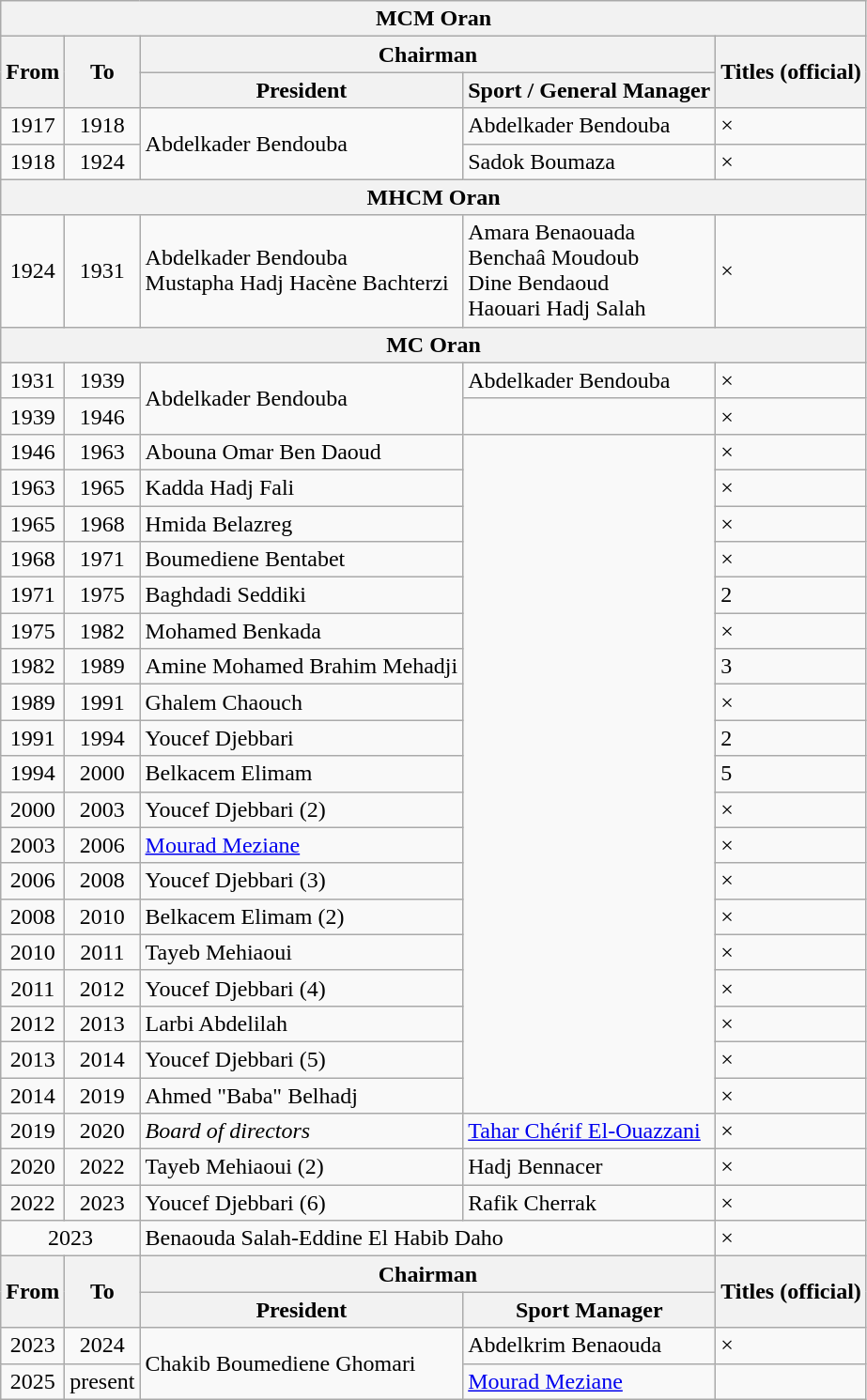<table class="wikitable">
<tr>
<th colspan=5>MCM Oran</th>
</tr>
<tr>
<th rowspan=2>From</th>
<th rowspan=2>To</th>
<th colspan=2>Chairman</th>
<th rowspan=2>Titles (official)</th>
</tr>
<tr>
<th>President</th>
<th>Sport / General Manager</th>
</tr>
<tr>
<td align=center>1917</td>
<td align=center>1918</td>
<td rowspan=2> Abdelkader Bendouba</td>
<td> Abdelkader Bendouba</td>
<td>×</td>
</tr>
<tr>
<td align=center>1918</td>
<td align=center>1924</td>
<td> Sadok Boumaza</td>
<td>×</td>
</tr>
<tr>
<th colspan=5>MHCM Oran</th>
</tr>
<tr>
<td align=center>1924</td>
<td align=center>1931</td>
<td> Abdelkader Bendouba<br> Mustapha Hadj Hacène Bachterzi</td>
<td> Amara Benaouada<br> Benchaâ Moudoub<br> Dine Bendaoud<br> Haouari Hadj Salah</td>
<td>×</td>
</tr>
<tr>
<th colspan=5>MC Oran</th>
</tr>
<tr>
<td align=center>1931</td>
<td align=center>1939</td>
<td rowspan=2> Abdelkader Bendouba</td>
<td> Abdelkader Bendouba</td>
<td>×</td>
</tr>
<tr>
<td align=center>1939</td>
<td align=center>1946</td>
<td></td>
<td>×</td>
</tr>
<tr>
<td align=center>1946</td>
<td align=center>1963</td>
<td> Abouna Omar Ben Daoud</td>
<td rowspan=19></td>
<td>×</td>
</tr>
<tr>
<td align=center>1963</td>
<td align=center>1965</td>
<td> Kadda Hadj Fali</td>
<td>×</td>
</tr>
<tr>
<td align=center>1965</td>
<td align=center>1968</td>
<td> Hmida Belazreg</td>
<td>×</td>
</tr>
<tr>
<td align=center>1968</td>
<td align=center>1971</td>
<td> Boumediene Bentabet</td>
<td>×</td>
</tr>
<tr>
<td align=center>1971</td>
<td align=center>1975</td>
<td> Baghdadi Seddiki</td>
<td>2</td>
</tr>
<tr>
<td align=center>1975</td>
<td align=center>1982</td>
<td> Mohamed Benkada</td>
<td>×</td>
</tr>
<tr>
<td align=center>1982</td>
<td align=center>1989</td>
<td> Amine Mohamed Brahim Mehadji</td>
<td>3</td>
</tr>
<tr>
<td align=center>1989</td>
<td align=center>1991</td>
<td> Ghalem Chaouch</td>
<td>×</td>
</tr>
<tr>
<td align=center>1991</td>
<td align=center>1994</td>
<td> Youcef Djebbari</td>
<td>2</td>
</tr>
<tr>
<td align=center>1994</td>
<td align=center>2000</td>
<td> Belkacem Elimam</td>
<td>5</td>
</tr>
<tr>
<td align=center>2000</td>
<td align=center>2003</td>
<td> Youcef Djebbari (2)</td>
<td>×</td>
</tr>
<tr>
<td align=center>2003</td>
<td align=center>2006</td>
<td> <a href='#'>Mourad Meziane</a></td>
<td>×</td>
</tr>
<tr>
<td align=center>2006</td>
<td align=center>2008</td>
<td> Youcef Djebbari (3)</td>
<td>×</td>
</tr>
<tr>
<td align=center>2008</td>
<td align=center>2010</td>
<td> Belkacem Elimam (2)</td>
<td>×</td>
</tr>
<tr>
<td align=center>2010</td>
<td align=center>2011</td>
<td> Tayeb Mehiaoui</td>
<td>×</td>
</tr>
<tr>
<td align=center>2011</td>
<td align=center>2012</td>
<td> Youcef Djebbari (4)</td>
<td>×</td>
</tr>
<tr>
<td align=center>2012</td>
<td align=center>2013</td>
<td> Larbi Abdelilah <em></em></td>
<td>×</td>
</tr>
<tr>
<td align=center>2013</td>
<td align=center>2014</td>
<td> Youcef Djebbari (5)</td>
<td>×</td>
</tr>
<tr>
<td align=center>2014</td>
<td align=center>2019</td>
<td> Ahmed "Baba" Belhadj</td>
<td>×</td>
</tr>
<tr>
<td align=center>2019</td>
<td align=center>2020</td>
<td><em>Board of directors</em></td>
<td> <a href='#'>Tahar Chérif El-Ouazzani</a></td>
<td>×</td>
</tr>
<tr>
<td align=center>2020</td>
<td align=center>2022</td>
<td> Tayeb Mehiaoui (2)</td>
<td> Hadj Bennacer</td>
<td>×</td>
</tr>
<tr>
<td align=center>2022</td>
<td align=center>2023</td>
<td> Youcef Djebbari (6)</td>
<td> Rafik Cherrak</td>
<td>×</td>
</tr>
<tr>
<td align=center colspan=2>2023</td>
<td colspan=2> Benaouda Salah-Eddine El Habib Daho </td>
<td>×</td>
</tr>
<tr>
<th rowspan=2>From</th>
<th rowspan=2>To</th>
<th colspan=2>Chairman</th>
<th rowspan=2>Titles (official)</th>
</tr>
<tr>
<th>President</th>
<th>Sport Manager</th>
</tr>
<tr>
<td align=center>2023</td>
<td align=center>2024</td>
<td rowspan=2> Chakib Boumediene Ghomari</td>
<td> Abdelkrim Benaouda</td>
<td>×</td>
</tr>
<tr>
<td align=center>2025</td>
<td align=center>present</td>
<td> <a href='#'>Mourad Meziane</a></td>
<td></td>
</tr>
</table>
